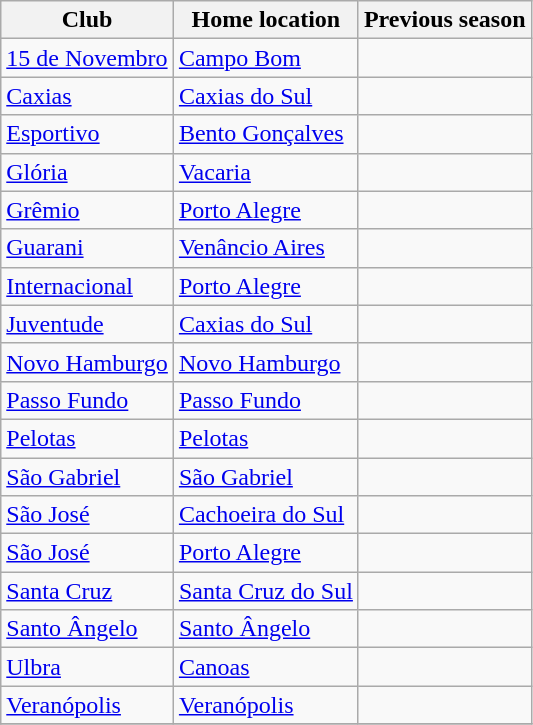<table class="wikitable sortable">
<tr>
<th>Club</th>
<th>Home location</th>
<th>Previous season</th>
</tr>
<tr>
<td><a href='#'>15 de Novembro</a></td>
<td><a href='#'>Campo Bom</a></td>
<td></td>
</tr>
<tr>
<td><a href='#'>Caxias</a></td>
<td><a href='#'>Caxias do Sul</a></td>
<td></td>
</tr>
<tr>
<td><a href='#'>Esportivo</a></td>
<td><a href='#'>Bento Gonçalves</a></td>
<td></td>
</tr>
<tr>
<td><a href='#'>Glória</a></td>
<td><a href='#'>Vacaria</a></td>
<td></td>
</tr>
<tr>
<td><a href='#'>Grêmio</a></td>
<td><a href='#'>Porto Alegre</a></td>
<td></td>
</tr>
<tr>
<td><a href='#'>Guarani</a></td>
<td><a href='#'>Venâncio Aires</a></td>
<td></td>
</tr>
<tr>
<td><a href='#'>Internacional</a></td>
<td><a href='#'>Porto Alegre</a></td>
<td></td>
</tr>
<tr>
<td><a href='#'>Juventude</a></td>
<td><a href='#'>Caxias do Sul</a></td>
<td></td>
</tr>
<tr>
<td><a href='#'>Novo Hamburgo</a></td>
<td><a href='#'>Novo Hamburgo</a></td>
<td></td>
</tr>
<tr>
<td><a href='#'>Passo Fundo</a></td>
<td><a href='#'>Passo Fundo</a></td>
<td></td>
</tr>
<tr>
<td><a href='#'>Pelotas</a></td>
<td><a href='#'>Pelotas</a></td>
<td></td>
</tr>
<tr>
<td><a href='#'>São Gabriel</a></td>
<td><a href='#'>São Gabriel</a></td>
<td></td>
</tr>
<tr>
<td><a href='#'>São José</a></td>
<td><a href='#'>Cachoeira do Sul</a></td>
<td></td>
</tr>
<tr>
<td><a href='#'>São José</a></td>
<td><a href='#'>Porto Alegre</a></td>
<td></td>
</tr>
<tr>
<td><a href='#'>Santa Cruz</a></td>
<td><a href='#'>Santa Cruz do Sul</a></td>
<td></td>
</tr>
<tr>
<td><a href='#'>Santo Ângelo</a></td>
<td><a href='#'>Santo Ângelo</a></td>
<td></td>
</tr>
<tr>
<td><a href='#'>Ulbra</a></td>
<td><a href='#'>Canoas</a></td>
<td></td>
</tr>
<tr>
<td><a href='#'>Veranópolis</a></td>
<td><a href='#'>Veranópolis</a></td>
<td></td>
</tr>
<tr>
</tr>
</table>
